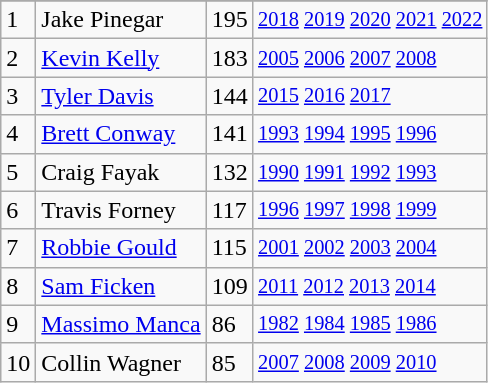<table class="wikitable">
<tr>
</tr>
<tr>
<td>1</td>
<td>Jake Pinegar</td>
<td>195</td>
<td style="font-size:85%;"><a href='#'>2018</a> <a href='#'>2019</a> <a href='#'>2020</a> <a href='#'>2021</a> <a href='#'>2022</a></td>
</tr>
<tr>
<td>2</td>
<td><a href='#'>Kevin Kelly</a></td>
<td>183</td>
<td style="font-size:85%;"><a href='#'>2005</a> <a href='#'>2006</a> <a href='#'>2007</a> <a href='#'>2008</a></td>
</tr>
<tr>
<td>3</td>
<td><a href='#'>Tyler Davis</a></td>
<td>144</td>
<td style="font-size:85%;"><a href='#'>2015</a> <a href='#'>2016</a> <a href='#'>2017</a></td>
</tr>
<tr>
<td>4</td>
<td><a href='#'>Brett Conway</a></td>
<td>141</td>
<td style="font-size:85%;"><a href='#'>1993</a> <a href='#'>1994</a> <a href='#'>1995</a> <a href='#'>1996</a></td>
</tr>
<tr>
<td>5</td>
<td>Craig Fayak</td>
<td>132</td>
<td style="font-size:85%;"><a href='#'>1990</a> <a href='#'>1991</a> <a href='#'>1992</a> <a href='#'>1993</a></td>
</tr>
<tr>
<td>6</td>
<td>Travis Forney</td>
<td>117</td>
<td style="font-size:85%;"><a href='#'>1996</a> <a href='#'>1997</a> <a href='#'>1998</a> <a href='#'>1999</a></td>
</tr>
<tr>
<td>7</td>
<td><a href='#'>Robbie Gould</a></td>
<td>115</td>
<td style="font-size:85%;"><a href='#'>2001</a> <a href='#'>2002</a> <a href='#'>2003</a> <a href='#'>2004</a></td>
</tr>
<tr>
<td>8</td>
<td><a href='#'>Sam Ficken</a></td>
<td>109</td>
<td style="font-size:85%;"><a href='#'>2011</a> <a href='#'>2012</a> <a href='#'>2013</a> <a href='#'>2014</a></td>
</tr>
<tr>
<td>9</td>
<td><a href='#'>Massimo Manca</a></td>
<td>86</td>
<td style="font-size:85%;"><a href='#'>1982</a> <a href='#'>1984</a> <a href='#'>1985</a> <a href='#'>1986</a></td>
</tr>
<tr>
<td>10</td>
<td>Collin Wagner</td>
<td>85</td>
<td style="font-size:85%;"><a href='#'>2007</a> <a href='#'>2008</a> <a href='#'>2009</a> <a href='#'>2010</a></td>
</tr>
</table>
